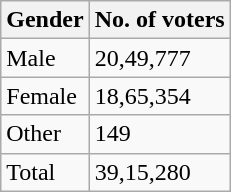<table class="wikitable collapsible sortable">
<tr>
<th>Gender</th>
<th>No. of voters</th>
</tr>
<tr>
<td>Male</td>
<td>20,49,777</td>
</tr>
<tr>
<td>Female</td>
<td>18,65,354</td>
</tr>
<tr>
<td>Other</td>
<td>149</td>
</tr>
<tr>
<td>Total</td>
<td>39,15,280 </td>
</tr>
</table>
